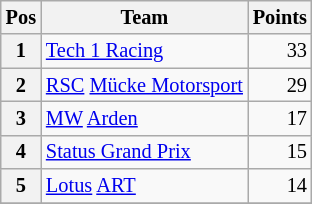<table class="wikitable" style="font-size: 85%;">
<tr>
<th>Pos</th>
<th>Team</th>
<th>Points</th>
</tr>
<tr>
<th>1</th>
<td> <a href='#'>Tech 1 Racing</a></td>
<td align=right>33</td>
</tr>
<tr>
<th>2</th>
<td> <a href='#'>RSC</a> <a href='#'>Mücke Motorsport</a></td>
<td align=right>29</td>
</tr>
<tr>
<th>3</th>
<td> <a href='#'>MW</a> <a href='#'>Arden</a></td>
<td align=right>17</td>
</tr>
<tr>
<th>4</th>
<td> <a href='#'>Status Grand Prix</a></td>
<td align=right>15</td>
</tr>
<tr>
<th>5</th>
<td> <a href='#'>Lotus</a> <a href='#'>ART</a></td>
<td align=right>14</td>
</tr>
<tr>
</tr>
</table>
